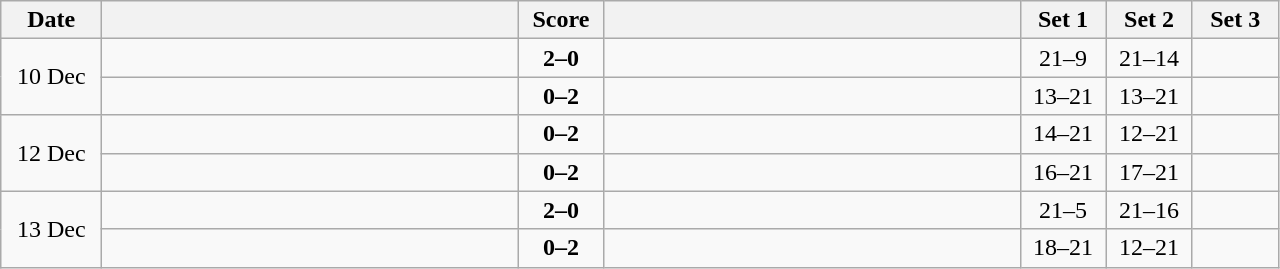<table class="wikitable" style="text-align: center;">
<tr>
<th width="60">Date</th>
<th align="right" width="270"></th>
<th width="50">Score</th>
<th align="left" width="270"></th>
<th width="50">Set 1</th>
<th width="50">Set 2</th>
<th width="50">Set 3</th>
</tr>
<tr>
<td rowspan=2>10 Dec</td>
<td align=left><strong></strong></td>
<td align=center><strong>2–0</strong></td>
<td align=left></td>
<td>21–9</td>
<td>21–14</td>
<td></td>
</tr>
<tr>
<td align=left></td>
<td align=center><strong>0–2</strong></td>
<td align=left><strong></strong></td>
<td>13–21</td>
<td>13–21</td>
<td></td>
</tr>
<tr>
<td rowspan=2>12 Dec</td>
<td align=left></td>
<td align=center><strong>0–2</strong></td>
<td align=left><strong></strong></td>
<td>14–21</td>
<td>12–21</td>
<td></td>
</tr>
<tr>
<td align=left></td>
<td align=center><strong>0–2</strong></td>
<td align=left><strong></strong></td>
<td>16–21</td>
<td>17–21</td>
<td></td>
</tr>
<tr>
<td rowspan=2>13 Dec</td>
<td align=left><strong></strong></td>
<td align=center><strong>2–0</strong></td>
<td align=left></td>
<td>21–5</td>
<td>21–16</td>
<td></td>
</tr>
<tr>
<td align=left></td>
<td align=center><strong>0–2</strong></td>
<td align=left><strong></strong></td>
<td>18–21</td>
<td>12–21</td>
<td></td>
</tr>
</table>
